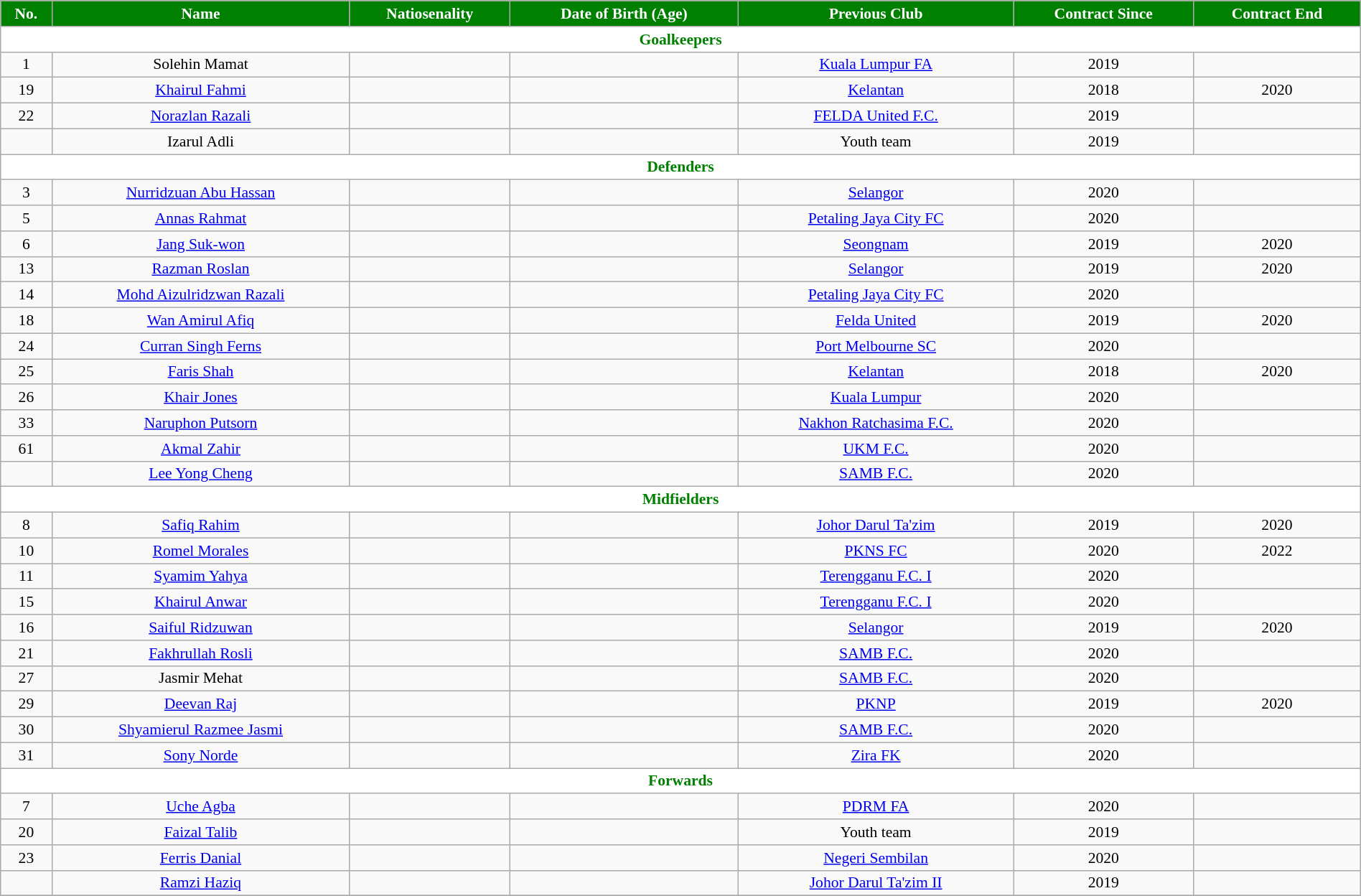<table class="wikitable" style="text-align:center; font-size:90%; width:100%">
<tr>
<th style="background:green; color:white; text-align:center;">No.</th>
<th style="background:green; color:white; text-align:center;">Name</th>
<th style="background:green; color:white; text-align:center;">Natiosenality</th>
<th style="background:green; color:white; text-align:center;">Date of Birth (Age)</th>
<th style="background:green; color:white; text-align:center;">Previous Club</th>
<th style="background:green; color:white; text-align:center;">Contract Since</th>
<th style="background:green; color:white; text-align:center;">Contract End</th>
</tr>
<tr>
<th colspan="8" style="background:white; color:green; text-align:center">Goalkeepers</th>
</tr>
<tr>
<td>1</td>
<td>Solehin Mamat</td>
<td></td>
<td></td>
<td> <a href='#'>Kuala Lumpur FA</a></td>
<td>2019</td>
<td></td>
</tr>
<tr>
<td>19</td>
<td><a href='#'>Khairul Fahmi</a></td>
<td></td>
<td></td>
<td> <a href='#'>Kelantan</a></td>
<td>2018</td>
<td>2020</td>
</tr>
<tr>
<td>22</td>
<td><a href='#'>Norazlan Razali</a></td>
<td></td>
<td></td>
<td> <a href='#'>FELDA United F.C.</a></td>
<td>2019</td>
<td></td>
</tr>
<tr>
<td></td>
<td>Izarul Adli</td>
<td></td>
<td></td>
<td>Youth team</td>
<td>2019</td>
<td></td>
</tr>
<tr>
<th colspan="8" style="background:white; color:green; text-align:center">Defenders</th>
</tr>
<tr>
<td>3</td>
<td><a href='#'>Nurridzuan Abu Hassan</a></td>
<td></td>
<td></td>
<td> <a href='#'>Selangor</a></td>
<td>2020</td>
<td></td>
</tr>
<tr>
<td>5</td>
<td><a href='#'>Annas Rahmat</a></td>
<td></td>
<td></td>
<td> <a href='#'>Petaling Jaya City FC</a></td>
<td>2020</td>
<td></td>
</tr>
<tr>
<td>6</td>
<td><a href='#'>Jang Suk-won</a></td>
<td></td>
<td></td>
<td> <a href='#'>Seongnam</a></td>
<td>2019</td>
<td>2020</td>
</tr>
<tr>
<td>13</td>
<td><a href='#'>Razman Roslan</a></td>
<td></td>
<td></td>
<td> <a href='#'>Selangor</a></td>
<td>2019</td>
<td>2020</td>
</tr>
<tr>
<td>14</td>
<td><a href='#'>Mohd Aizulridzwan Razali</a></td>
<td></td>
<td></td>
<td> <a href='#'>Petaling Jaya City FC</a></td>
<td>2020</td>
<td></td>
</tr>
<tr>
<td>18</td>
<td><a href='#'>Wan Amirul Afiq</a></td>
<td></td>
<td></td>
<td> <a href='#'>Felda United</a></td>
<td>2019</td>
<td>2020</td>
</tr>
<tr>
<td>24</td>
<td><a href='#'>Curran Singh Ferns</a></td>
<td></td>
<td></td>
<td> <a href='#'>Port Melbourne SC</a></td>
<td>2020</td>
<td></td>
</tr>
<tr>
<td>25</td>
<td><a href='#'>Faris Shah</a></td>
<td></td>
<td></td>
<td> <a href='#'>Kelantan</a></td>
<td>2018</td>
<td>2020</td>
</tr>
<tr>
<td>26</td>
<td><a href='#'>Khair Jones</a></td>
<td></td>
<td></td>
<td> <a href='#'>Kuala Lumpur</a></td>
<td>2020</td>
<td></td>
</tr>
<tr>
<td>33</td>
<td><a href='#'>Naruphon Putsorn</a></td>
<td></td>
<td></td>
<td> <a href='#'>Nakhon Ratchasima F.C.</a></td>
<td>2020</td>
<td></td>
</tr>
<tr>
<td>61</td>
<td><a href='#'>Akmal Zahir</a></td>
<td></td>
<td></td>
<td> <a href='#'>UKM F.C.</a></td>
<td>2020</td>
<td></td>
</tr>
<tr>
<td></td>
<td><a href='#'>Lee Yong Cheng</a></td>
<td></td>
<td></td>
<td> <a href='#'>SAMB F.C.</a></td>
<td>2020</td>
<td></td>
</tr>
<tr>
<th colspan="8" style="background:white; color:green; text-align:center">Midfielders</th>
</tr>
<tr>
<td>8</td>
<td><a href='#'>Safiq Rahim</a></td>
<td></td>
<td></td>
<td> <a href='#'>Johor Darul Ta'zim</a></td>
<td>2019</td>
<td>2020</td>
</tr>
<tr>
<td>10</td>
<td><a href='#'>Romel Morales</a></td>
<td></td>
<td></td>
<td> <a href='#'>PKNS FC</a></td>
<td>2020</td>
<td>2022</td>
</tr>
<tr>
<td>11</td>
<td><a href='#'>Syamim Yahya</a></td>
<td></td>
<td></td>
<td> <a href='#'>Terengganu F.C. I</a></td>
<td>2020</td>
<td></td>
</tr>
<tr>
<td>15</td>
<td><a href='#'>Khairul Anwar</a></td>
<td></td>
<td></td>
<td> <a href='#'>Terengganu F.C. I</a></td>
<td>2020</td>
<td></td>
</tr>
<tr>
<td>16</td>
<td><a href='#'>Saiful Ridzuwan</a></td>
<td></td>
<td></td>
<td> <a href='#'>Selangor</a></td>
<td>2019</td>
<td>2020</td>
</tr>
<tr>
<td>21</td>
<td><a href='#'>Fakhrullah Rosli</a></td>
<td></td>
<td></td>
<td> <a href='#'>SAMB F.C.</a></td>
<td>2020</td>
<td></td>
</tr>
<tr>
<td>27</td>
<td>Jasmir Mehat</td>
<td></td>
<td></td>
<td> <a href='#'>SAMB F.C.</a></td>
<td>2020</td>
<td></td>
</tr>
<tr>
<td>29</td>
<td><a href='#'>Deevan Raj</a></td>
<td></td>
<td></td>
<td> <a href='#'>PKNP</a></td>
<td>2019</td>
<td>2020</td>
</tr>
<tr>
<td>30</td>
<td><a href='#'>Shyamierul Razmee Jasmi</a></td>
<td></td>
<td></td>
<td> <a href='#'>SAMB F.C.</a></td>
<td>2020</td>
<td></td>
</tr>
<tr>
<td>31</td>
<td><a href='#'>Sony Norde</a></td>
<td></td>
<td></td>
<td> <a href='#'>Zira FK</a></td>
<td>2020</td>
<td></td>
</tr>
<tr>
<th colspan="8" style="background:white; color:green; text-align:center">Forwards</th>
</tr>
<tr>
<td>7</td>
<td><a href='#'>Uche Agba</a></td>
<td></td>
<td></td>
<td> <a href='#'>PDRM FA</a></td>
<td>2020</td>
<td></td>
</tr>
<tr>
<td>20</td>
<td><a href='#'>Faizal Talib</a></td>
<td></td>
<td></td>
<td>Youth team</td>
<td>2019</td>
<td></td>
</tr>
<tr>
<td>23</td>
<td><a href='#'>Ferris Danial</a></td>
<td></td>
<td></td>
<td> <a href='#'>Negeri Sembilan</a></td>
<td>2020</td>
<td></td>
</tr>
<tr>
<td></td>
<td><a href='#'>Ramzi Haziq</a></td>
<td></td>
<td></td>
<td> <a href='#'>Johor Darul Ta'zim II</a></td>
<td>2019</td>
<td></td>
</tr>
<tr>
</tr>
</table>
